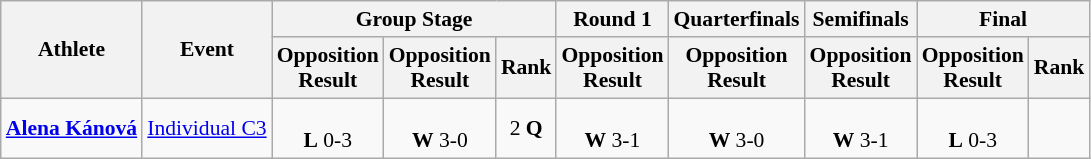<table class=wikitable style="font-size:90%">
<tr>
<th rowspan="2">Athlete</th>
<th rowspan="2">Event</th>
<th colspan="3">Group Stage</th>
<th>Round 1</th>
<th>Quarterfinals</th>
<th>Semifinals</th>
<th colspan="2">Final</th>
</tr>
<tr>
<th>Opposition<br>Result</th>
<th>Opposition<br>Result</th>
<th>Rank</th>
<th>Opposition<br>Result</th>
<th>Opposition<br>Result</th>
<th>Opposition<br>Result</th>
<th>Opposition<br>Result</th>
<th>Rank</th>
</tr>
<tr align=center>
<td align=left><strong><a href='#'>Alena Kánová</a></strong></td>
<td align=left><a href='#'>Individual C3</a></td>
<td><br> <strong>L</strong> 0-3</td>
<td><br> <strong>W</strong> 3-0</td>
<td>2 <strong>Q</strong></td>
<td><br> <strong>W</strong> 3-1</td>
<td><br> <strong>W</strong> 3-0</td>
<td> <br> <strong>W</strong> 3-1</td>
<td><br> <strong>L</strong> 0-3</td>
<td></td>
</tr>
</table>
